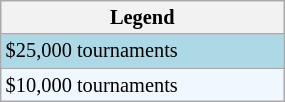<table class="wikitable"  style="font-size:85%; width:15%;">
<tr>
<th>Legend</th>
</tr>
<tr style="background:lightblue;">
<td>$25,000 tournaments</td>
</tr>
<tr style="background:#f0f8ff;">
<td>$10,000 tournaments</td>
</tr>
</table>
